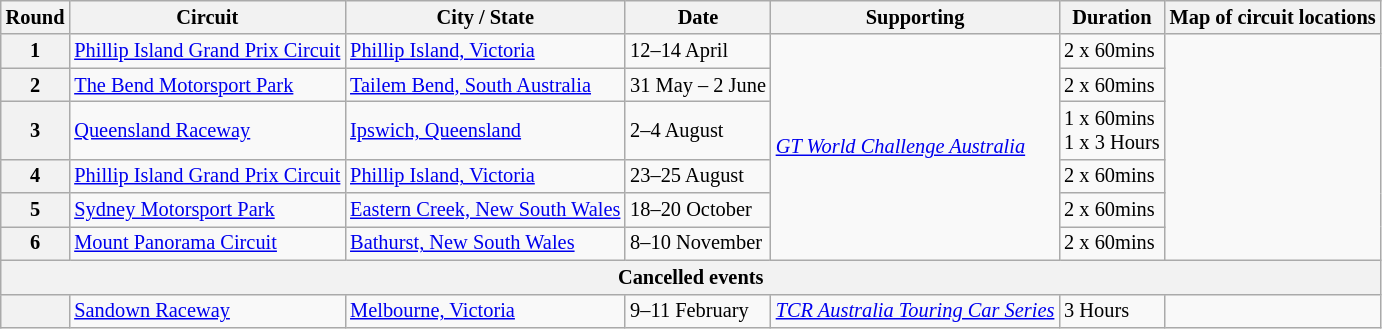<table class="wikitable" style="font-size:85%;">
<tr>
<th>Round</th>
<th>Circuit</th>
<th>City / State</th>
<th>Date</th>
<th>Supporting</th>
<th>Duration</th>
<th>Map of circuit locations</th>
</tr>
<tr>
<th>1</th>
<td> <a href='#'>Phillip Island Grand Prix Circuit</a></td>
<td><a href='#'>Phillip Island, Victoria</a></td>
<td>12–14 April</td>
<td rowspan="6"><em><a href='#'>GT World Challenge Australia</a></em></td>
<td nowrap>2 x 60mins</td>
<td rowspan=6></td>
</tr>
<tr>
<th>2</th>
<td> <a href='#'>The Bend Motorsport Park</a></td>
<td><a href='#'>Tailem Bend, South Australia</a></td>
<td>31 May – 2 June</td>
<td nowrap>2 x 60mins</td>
</tr>
<tr>
<th>3</th>
<td> <a href='#'>Queensland Raceway</a></td>
<td><a href='#'>Ipswich, Queensland</a></td>
<td>2–4 August</td>
<td nowrap>1 x 60mins<br>1 x 3 Hours</td>
</tr>
<tr>
<th>4</th>
<td> <a href='#'>Phillip Island Grand Prix Circuit</a></td>
<td><a href='#'>Phillip Island, Victoria</a></td>
<td>23–25 August</td>
<td nowrap>2 x 60mins</td>
</tr>
<tr>
<th>5</th>
<td> <a href='#'>Sydney Motorsport Park</a></td>
<td><a href='#'>Eastern Creek, New South Wales</a></td>
<td>18–20 October</td>
<td nowrap>2 x 60mins</td>
</tr>
<tr>
<th>6</th>
<td> <a href='#'>Mount Panorama Circuit</a></td>
<td><a href='#'>Bathurst, New South Wales</a></td>
<td>8–10 November</td>
<td nowrap>2 x 60mins</td>
</tr>
<tr>
<th colspan=7>Cancelled events</th>
</tr>
<tr>
<th></th>
<td> <a href='#'>Sandown Raceway</a></td>
<td><a href='#'>Melbourne, Victoria</a></td>
<td>9–11 February</td>
<td><em><a href='#'>TCR Australia Touring Car Series</a></em></td>
<td>3 Hours</td>
<td></td>
</tr>
</table>
